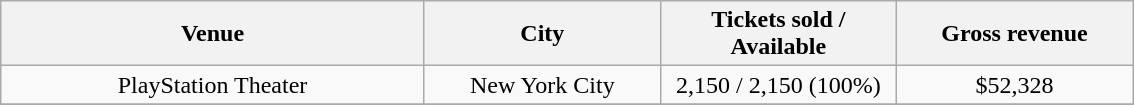<table class="wikitable" style="text-align:center">
<tr>
<th style="width:275px;">Venue</th>
<th style="width:150px;">City</th>
<th style="width:150px;">Tickets sold / Available</th>
<th style="width:150px;">Gross revenue</th>
</tr>
<tr>
<td>PlayStation Theater</td>
<td>New York City</td>
<td>2,150 / 2,150 (100%)</td>
<td>$52,328</td>
</tr>
<tr>
</tr>
</table>
